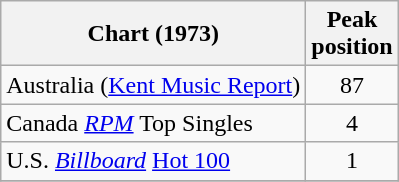<table class="wikitable sortable">
<tr>
<th align="left">Chart (1973)</th>
<th align="left">Peak<br>position</th>
</tr>
<tr>
<td>Australia (<a href='#'>Kent Music Report</a>)</td>
<td style="text-align:center;">87</td>
</tr>
<tr>
<td>Canada <a href='#'><em>RPM</em></a> Top Singles</td>
<td style="text-align:center;">4</td>
</tr>
<tr>
<td>U.S. <em><a href='#'>Billboard</a></em> <a href='#'>Hot 100</a></td>
<td style="text-align:center;">1</td>
</tr>
<tr>
</tr>
</table>
